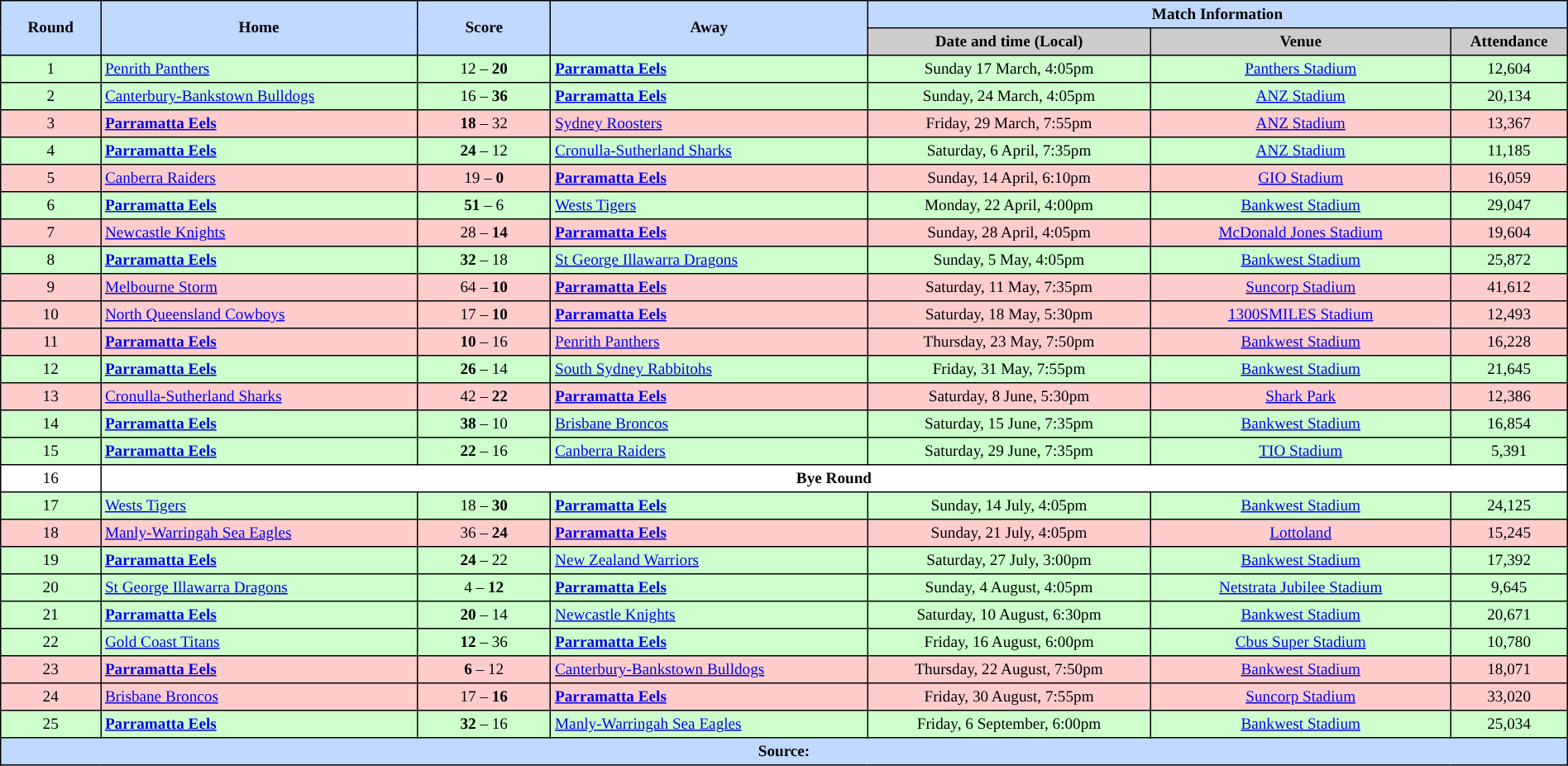<table border="1" cellpadding="3" cellspacing="0" style="border-collapse:collapse; font-size:80%; text-align:center; width:100%;">
<tr style="background:#c1d8ff;">
<th rowspan="2" style="width:6%;">Round</th>
<th rowspan="2" style="width:19%;">Home</th>
<th rowspan="2" style="width:8%;">Score</th>
<th rowspan="2" style="width:19%;">Away</th>
<th colspan=6>Match Information</th>
</tr>
<tr style="background:#ccc;">
<th width=17%>Date and time (Local)</th>
<th width=18%>Venue</th>
<th width=7%>Attendance</th>
</tr>
<tr style="text-align:center; background:#cfc;">
<td align=center>1</td>
<td style="text-align:left;"> <a href='#'>Penrith Panthers</a></td>
<td>12 – <strong>20</strong></td>
<td style="text-align:left;"> <strong><a href='#'>Parramatta Eels</a></strong></td>
<td>Sunday 17 March, 4:05pm</td>
<td><a href='#'>Panthers Stadium</a></td>
<td>12,604</td>
</tr>
<tr style="text-align:center; background:#cfc;">
<td align=center>2</td>
<td style="text-align:left;"> <a href='#'>Canterbury-Bankstown Bulldogs</a></td>
<td>16 – <strong>36</strong></td>
<td style="text-align:left;"> <strong><a href='#'>Parramatta Eels</a></strong></td>
<td>Sunday, 24 March, 4:05pm</td>
<td><a href='#'>ANZ Stadium</a></td>
<td>20,134</td>
</tr>
<tr style="text-align:center; background:#fcc">
<td align=center>3</td>
<td align="left"> <strong><a href='#'>Parramatta Eels</a></strong></td>
<td><strong>18</strong> – 32</td>
<td align="left"> <a href='#'>Sydney Roosters</a></td>
<td>Friday, 29 March, 7:55pm</td>
<td><a href='#'>ANZ Stadium</a></td>
<td>13,367</td>
</tr>
<tr style="text-align:center; background:#cfc;">
<td align=center>4</td>
<td align="left"> <strong><a href='#'>Parramatta Eels</a></strong></td>
<td><strong>24</strong> – 12</td>
<td align="left"> <a href='#'>Cronulla-Sutherland Sharks</a></td>
<td>Saturday, 6 April, 7:35pm</td>
<td><a href='#'>ANZ Stadium</a></td>
<td>11,185</td>
</tr>
<tr style="text-align:center; background:#fcc">
<td align=center>5</td>
<td align="left"> <a href='#'>Canberra Raiders</a></td>
<td>19 – <strong>0</strong></td>
<td align="left"> <strong><a href='#'>Parramatta Eels</a></strong></td>
<td>Sunday, 14 April, 6:10pm</td>
<td><a href='#'>GIO Stadium</a></td>
<td>16,059</td>
</tr>
<tr style="text-align:center; background:#cfc;">
<td align=center>6</td>
<td align="left"> <strong><a href='#'>Parramatta Eels</a></strong></td>
<td><strong>51</strong> – 6</td>
<td align="left"> <a href='#'>Wests Tigers</a></td>
<td>Monday, 22 April, 4:00pm</td>
<td><a href='#'>Bankwest Stadium</a></td>
<td>29,047</td>
</tr>
<tr style="text-align:center; background:#fcc">
<td align=center>7</td>
<td align="left"> <a href='#'>Newcastle Knights</a></td>
<td>28 – <strong>14</strong></td>
<td align="left"> <strong><a href='#'>Parramatta Eels</a></strong></td>
<td>Sunday, 28 April, 4:05pm</td>
<td><a href='#'>McDonald Jones Stadium</a></td>
<td>19,604</td>
</tr>
<tr style="text-align:center; background:#cfc;">
<td align=center>8</td>
<td align="left"> <strong><a href='#'>Parramatta Eels</a></strong></td>
<td><strong>32</strong> – 18</td>
<td align="left"> <a href='#'>St George Illawarra Dragons</a></td>
<td>Sunday, 5 May, 4:05pm</td>
<td><a href='#'>Bankwest Stadium</a></td>
<td>25,872</td>
</tr>
<tr style="text-align:center; background:#fcc">
<td align=center>9</td>
<td align="left"> <a href='#'>Melbourne Storm</a></td>
<td>64 – <strong>10</strong></td>
<td align="left"> <strong><a href='#'>Parramatta Eels</a></strong></td>
<td>Saturday, 11 May, 7:35pm</td>
<td><a href='#'>Suncorp Stadium</a></td>
<td>41,612</td>
</tr>
<tr style="text-align:center; background:#fcc">
<td align=center>10</td>
<td align="left"> <a href='#'>North Queensland Cowboys</a></td>
<td>17 – <strong>10</strong></td>
<td align="left"> <strong><a href='#'>Parramatta Eels</a></strong></td>
<td>Saturday, 18 May, 5:30pm</td>
<td><a href='#'>1300SMILES Stadium</a></td>
<td>12,493</td>
</tr>
<tr style="text-align:center; background:#fcc">
<td align=center>11</td>
<td align="left"> <strong><a href='#'>Parramatta Eels</a></strong></td>
<td><strong>10</strong> – 16</td>
<td align="left"> <a href='#'>Penrith Panthers</a></td>
<td>Thursday, 23 May, 7:50pm</td>
<td><a href='#'>Bankwest Stadium</a></td>
<td>16,228</td>
</tr>
<tr style="text-align:center; background:#cfc;">
<td align=center>12</td>
<td align="left"> <strong><a href='#'>Parramatta Eels</a></strong></td>
<td><strong>26</strong> – 14</td>
<td align="left"> <a href='#'>South Sydney Rabbitohs</a></td>
<td>Friday, 31 May, 7:55pm</td>
<td><a href='#'>Bankwest Stadium</a></td>
<td>21,645</td>
</tr>
<tr style="text-align:center; background:#fcc">
<td align=center>13</td>
<td align="left"> <a href='#'>Cronulla-Sutherland Sharks</a></td>
<td>42 – <strong>22</strong></td>
<td align="left"> <strong><a href='#'>Parramatta Eels</a></strong></td>
<td>Saturday, 8 June, 5:30pm</td>
<td><a href='#'>Shark Park</a></td>
<td>12,386</td>
</tr>
<tr style="text-align:center; background:#cfc;">
<td align=center>14</td>
<td align="left"> <strong><a href='#'>Parramatta Eels</a></strong></td>
<td><strong>38</strong> – 10</td>
<td align="left"> <a href='#'>Brisbane Broncos</a></td>
<td>Saturday, 15 June, 7:35pm</td>
<td><a href='#'>Bankwest Stadium</a></td>
<td>16,854</td>
</tr>
<tr style="text-align:center; background:#cfc;">
<td align=center>15</td>
<td align="left"> <strong><a href='#'>Parramatta Eels</a></strong></td>
<td><strong>22</strong> – 16</td>
<td align="left"> <a href='#'>Canberra Raiders</a></td>
<td>Saturday, 29 June, 7:35pm</td>
<td><a href='#'>TIO Stadium</a></td>
<td>5,391</td>
</tr>
<tr>
<td>16</td>
<td colspan="7" align="center"><strong>Bye Round</strong></td>
</tr>
<tr style="text-align:center; background:#cfc;">
<td>17</td>
<td style="text-align:left;"> <a href='#'>Wests Tigers</a></td>
<td>18 – <strong>30</strong></td>
<td style="text-align:left;"> <strong><a href='#'>Parramatta Eels</a></strong></td>
<td>Sunday, 14 July, 4:05pm</td>
<td><a href='#'>Bankwest Stadium</a></td>
<td>24,125</td>
</tr>
<tr style="text-align:center; background:#fcc">
<td>18</td>
<td style="text-align:left;"> <a href='#'>Manly-Warringah Sea Eagles</a></td>
<td>36 – <strong>24</strong></td>
<td style="text-align:left;"> <strong><a href='#'>Parramatta Eels</a></strong></td>
<td>Sunday, 21 July, 4:05pm</td>
<td><a href='#'>Lottoland</a></td>
<td>15,245</td>
</tr>
<tr style="text-align:center; background:#cfc;">
<td>19</td>
<td align="left"> <strong><a href='#'>Parramatta Eels</a></strong></td>
<td><strong>24</strong> – 22</td>
<td align="left"> <a href='#'>New Zealand Warriors</a></td>
<td>Saturday, 27 July, 3:00pm</td>
<td><a href='#'>Bankwest Stadium</a></td>
<td>17,392</td>
</tr>
<tr style="text-align:center; background:#cfc;">
<td>20</td>
<td align="left"> <a href='#'>St George Illawarra Dragons</a></td>
<td>4 – <strong>12</strong></td>
<td align="left"> <strong><a href='#'>Parramatta Eels</a></strong></td>
<td>Sunday, 4 August, 4:05pm</td>
<td><a href='#'>Netstrata Jubilee Stadium</a></td>
<td>9,645</td>
</tr>
<tr style="text-align:center; background:#cfc;">
<td>21</td>
<td align="left"> <strong><a href='#'>Parramatta Eels</a></strong></td>
<td><strong>20</strong> – 14</td>
<td align="left"> <a href='#'>Newcastle Knights</a></td>
<td>Saturday, 10 August, 6:30pm</td>
<td><a href='#'>Bankwest Stadium</a></td>
<td>20,671</td>
</tr>
<tr style="text-align:center; background:#cfc;">
<td>22</td>
<td align="left"> <a href='#'>Gold Coast Titans</a></td>
<td><strong>12</strong> – 36</td>
<td align="left"> <strong><a href='#'>Parramatta Eels</a></strong></td>
<td>Friday, 16 August, 6:00pm</td>
<td><a href='#'>Cbus Super Stadium</a></td>
<td>10,780</td>
</tr>
<tr style="text-align:center; background:#fcc;">
<td>23</td>
<td align="left"> <strong><a href='#'>Parramatta Eels</a></strong></td>
<td><strong>6</strong> – 12</td>
<td align="left"> <a href='#'>Canterbury-Bankstown Bulldogs</a></td>
<td>Thursday, 22 August, 7:50pm</td>
<td><a href='#'>Bankwest Stadium</a></td>
<td>18,071</td>
</tr>
<tr style="text-align:center; background:#fcc;">
<td>24</td>
<td align="left"> <a href='#'>Brisbane Broncos</a></td>
<td>17 – <strong>16</strong></td>
<td align="left"> <strong><a href='#'>Parramatta Eels</a></strong></td>
<td>Friday, 30 August, 7:55pm</td>
<td><a href='#'>Suncorp Stadium</a></td>
<td>33,020</td>
</tr>
<tr style="text-align:center; background:#cfc;">
<td>25</td>
<td style="text-align:left;"> <strong><a href='#'>Parramatta Eels</a></strong></td>
<td><strong>32</strong> – 16</td>
<td style="text-align:left;"> <a href='#'>Manly-Warringah Sea Eagles</a></td>
<td>Friday, 6 September, 6:00pm</td>
<td><a href='#'>Bankwest Stadium</a></td>
<td>25,034</td>
</tr>
<tr style="background:#c1d8ff;">
<th colspan=7>Source:</th>
</tr>
</table>
